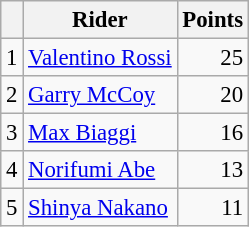<table class="wikitable" style="font-size: 95%;">
<tr>
<th></th>
<th>Rider</th>
<th>Points</th>
</tr>
<tr>
<td align=center>1</td>
<td> <a href='#'>Valentino Rossi</a></td>
<td align=right>25</td>
</tr>
<tr>
<td align=center>2</td>
<td> <a href='#'>Garry McCoy</a></td>
<td align=right>20</td>
</tr>
<tr>
<td align=center>3</td>
<td> <a href='#'>Max Biaggi</a></td>
<td align=right>16</td>
</tr>
<tr>
<td align=center>4</td>
<td> <a href='#'>Norifumi Abe</a></td>
<td align=right>13</td>
</tr>
<tr>
<td align=center>5</td>
<td> <a href='#'>Shinya Nakano</a></td>
<td align=right>11</td>
</tr>
</table>
